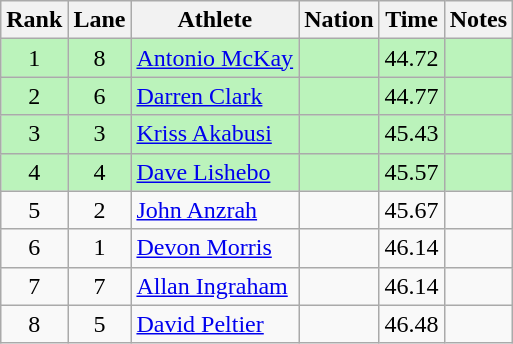<table class="wikitable sortable" style="text-align:center">
<tr>
<th>Rank</th>
<th>Lane</th>
<th>Athlete</th>
<th>Nation</th>
<th>Time</th>
<th>Notes</th>
</tr>
<tr style="background:#bbf3bb;">
<td>1</td>
<td>8</td>
<td align=left><a href='#'>Antonio McKay</a></td>
<td align=left></td>
<td>44.72</td>
<td></td>
</tr>
<tr style="background:#bbf3bb;">
<td>2</td>
<td>6</td>
<td align=left><a href='#'>Darren Clark</a></td>
<td align=left></td>
<td>44.77</td>
<td></td>
</tr>
<tr style="background:#bbf3bb;">
<td>3</td>
<td>3</td>
<td align=left><a href='#'>Kriss Akabusi</a></td>
<td align=left></td>
<td>45.43</td>
<td></td>
</tr>
<tr style="background:#bbf3bb;">
<td>4</td>
<td>4</td>
<td align=left><a href='#'>Dave Lishebo</a></td>
<td align=left></td>
<td>45.57</td>
<td></td>
</tr>
<tr>
<td>5</td>
<td>2</td>
<td align=left><a href='#'>John Anzrah</a></td>
<td align=left></td>
<td>45.67</td>
<td></td>
</tr>
<tr>
<td>6</td>
<td>1</td>
<td align=left><a href='#'>Devon Morris</a></td>
<td align=left></td>
<td>46.14</td>
<td></td>
</tr>
<tr>
<td>7</td>
<td>7</td>
<td align=left><a href='#'>Allan Ingraham</a></td>
<td align=left></td>
<td>46.14</td>
<td></td>
</tr>
<tr>
<td>8</td>
<td>5</td>
<td align=left><a href='#'>David Peltier</a></td>
<td align=left></td>
<td>46.48</td>
<td></td>
</tr>
</table>
